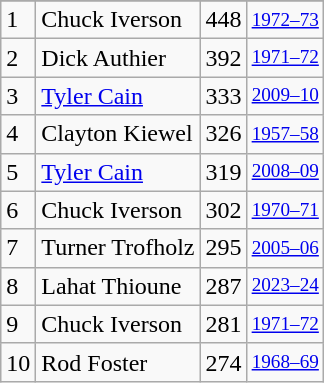<table class="wikitable">
<tr>
</tr>
<tr>
<td>1</td>
<td>Chuck Iverson</td>
<td>448</td>
<td style="font-size:80%;"><a href='#'>1972–73</a></td>
</tr>
<tr>
<td>2</td>
<td>Dick Authier</td>
<td>392</td>
<td style="font-size:80%;"><a href='#'>1971–72</a></td>
</tr>
<tr>
<td>3</td>
<td><a href='#'>Tyler Cain</a></td>
<td>333</td>
<td style="font-size:80%;"><a href='#'>2009–10</a></td>
</tr>
<tr>
<td>4</td>
<td>Clayton Kiewel</td>
<td>326</td>
<td style="font-size:80%;"><a href='#'>1957–58</a></td>
</tr>
<tr>
<td>5</td>
<td><a href='#'>Tyler Cain</a></td>
<td>319</td>
<td style="font-size:80%;"><a href='#'>2008–09</a></td>
</tr>
<tr>
<td>6</td>
<td>Chuck Iverson</td>
<td>302</td>
<td style="font-size:80%;"><a href='#'>1970–71</a></td>
</tr>
<tr>
<td>7</td>
<td>Turner Trofholz</td>
<td>295</td>
<td style="font-size:80%;"><a href='#'>2005–06</a></td>
</tr>
<tr>
<td>8</td>
<td>Lahat Thioune</td>
<td>287</td>
<td style="font-size:80%;"><a href='#'>2023–24</a></td>
</tr>
<tr>
<td>9</td>
<td>Chuck Iverson</td>
<td>281</td>
<td style="font-size:80%;"><a href='#'>1971–72</a></td>
</tr>
<tr>
<td>10</td>
<td>Rod Foster</td>
<td>274</td>
<td style="font-size:80%;"><a href='#'>1968–69</a></td>
</tr>
</table>
